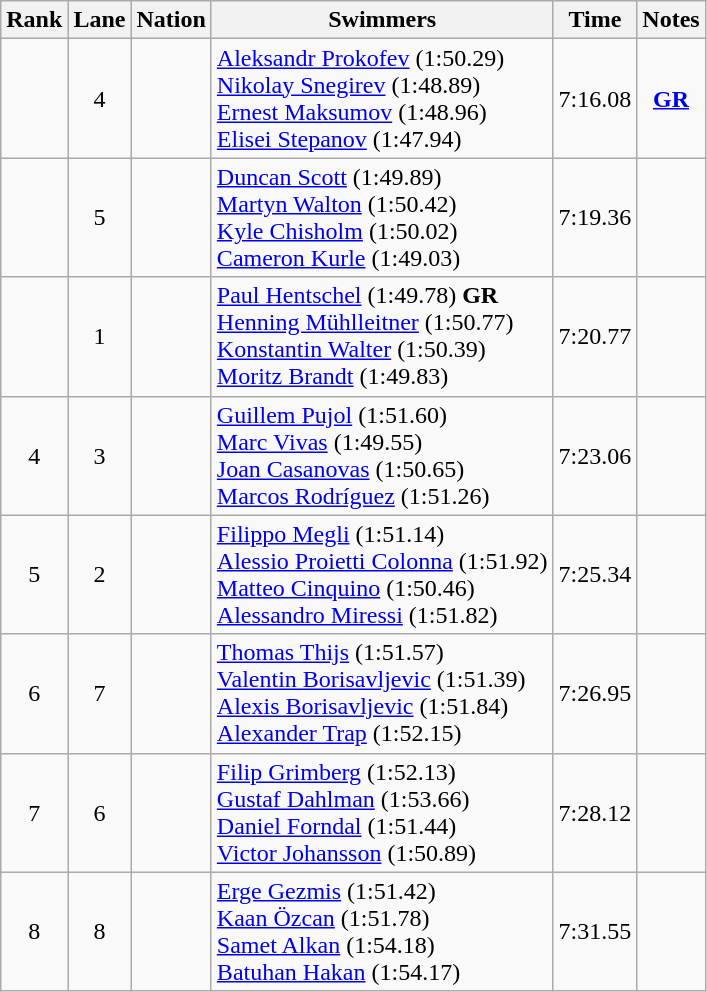<table class="wikitable sortable" style="text-align:center">
<tr>
<th>Rank</th>
<th>Lane</th>
<th>Nation</th>
<th>Swimmers</th>
<th>Time</th>
<th>Notes</th>
</tr>
<tr>
<td></td>
<td>4</td>
<td align=left></td>
<td align=left><a href='#'>Aleksandr Prokofev</a> (1:50.29)<br><a href='#'>Nikolay Snegirev</a> (1:48.89)<br><a href='#'>Ernest Maksumov</a> (1:48.96)<br><a href='#'>Elisei Stepanov</a> (1:47.94)</td>
<td>7:16.08</td>
<td><a href='#'><strong>GR</strong></a></td>
</tr>
<tr>
<td></td>
<td>5</td>
<td align=left></td>
<td align=left><a href='#'>Duncan Scott</a> (1:49.89)<br><a href='#'>Martyn Walton</a> (1:50.42)<br><a href='#'>Kyle Chisholm</a> (1:50.02)<br><a href='#'>Cameron Kurle</a> (1:49.03)</td>
<td>7:19.36</td>
<td></td>
</tr>
<tr>
<td></td>
<td>1</td>
<td align=left></td>
<td align=left><a href='#'>Paul Hentschel</a> (1:49.78) <strong>GR</strong><br><a href='#'>Henning Mühlleitner</a> (1:50.77)<br><a href='#'>Konstantin Walter</a> (1:50.39)<br><a href='#'>Moritz Brandt</a> (1:49.83)</td>
<td>7:20.77</td>
<td></td>
</tr>
<tr>
<td>4</td>
<td>3</td>
<td align=left></td>
<td align=left><a href='#'>Guillem Pujol</a> (1:51.60)<br><a href='#'>Marc Vivas</a> (1:49.55)<br><a href='#'>Joan Casanovas</a> (1:50.65)<br><a href='#'>Marcos Rodríguez</a> (1:51.26)</td>
<td>7:23.06</td>
<td></td>
</tr>
<tr>
<td>5</td>
<td>2</td>
<td align=left></td>
<td align=left><a href='#'>Filippo Megli</a> (1:51.14)<br><a href='#'>Alessio Proietti Colonna</a> (1:51.92)<br><a href='#'>Matteo Cinquino</a> (1:50.46)<br><a href='#'>Alessandro Miressi</a> (1:51.82)</td>
<td>7:25.34</td>
<td></td>
</tr>
<tr>
<td>6</td>
<td>7</td>
<td align=left></td>
<td align=left><a href='#'>Thomas Thijs</a> (1:51.57)<br><a href='#'>Valentin Borisavljevic</a> (1:51.39)<br><a href='#'>Alexis Borisavljevic</a> (1:51.84)<br><a href='#'>Alexander Trap</a> (1:52.15)</td>
<td>7:26.95</td>
<td></td>
</tr>
<tr>
<td>7</td>
<td>6</td>
<td align=left></td>
<td align=left><a href='#'>Filip Grimberg</a> (1:52.13)<br><a href='#'>Gustaf Dahlman</a> (1:53.66)<br><a href='#'>Daniel Forndal</a> (1:51.44)<br><a href='#'>Victor Johansson</a> (1:50.89)</td>
<td>7:28.12</td>
<td></td>
</tr>
<tr>
<td>8</td>
<td>8</td>
<td align=left></td>
<td align=left><a href='#'>Erge Gezmis</a> (1:51.42)<br><a href='#'>Kaan Özcan</a> (1:51.78)<br><a href='#'>Samet Alkan</a> (1:54.18)<br><a href='#'>Batuhan Hakan</a> (1:54.17)</td>
<td>7:31.55</td>
<td></td>
</tr>
</table>
